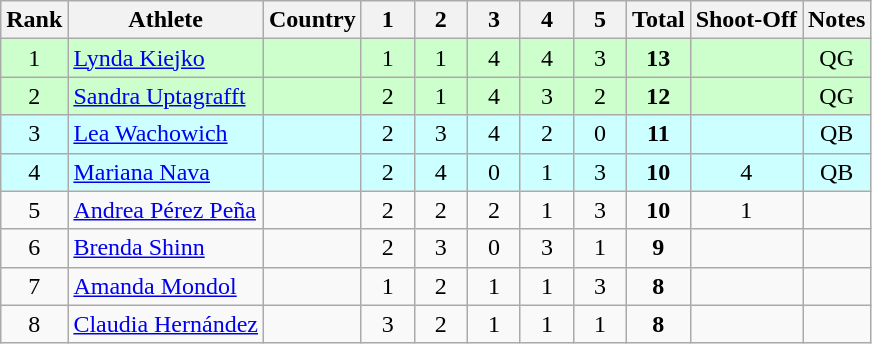<table class="wikitable sortable" style="text-align:center">
<tr>
<th>Rank</th>
<th>Athlete</th>
<th>Country</th>
<th class="sortable" style="width: 28px">1</th>
<th class="sortable" style="width: 28px">2</th>
<th class="sortable" style="width: 28px">3</th>
<th class="sortable" style="width: 28px">4</th>
<th class="sortable" style="width: 28px">5</th>
<th>Total</th>
<th>Shoot-Off</th>
<th class="unsortable">Notes</th>
</tr>
<tr bgcolor=ccffcc>
<td>1</td>
<td align=left><a href='#'>Lynda Kiejko</a></td>
<td align=left></td>
<td>1</td>
<td>1</td>
<td>4</td>
<td>4</td>
<td>3</td>
<td><strong>13</strong></td>
<td></td>
<td>QG</td>
</tr>
<tr bgcolor=ccffcc>
<td>2</td>
<td align=left><a href='#'>Sandra Uptagrafft</a></td>
<td align=left></td>
<td>2</td>
<td>1</td>
<td>4</td>
<td>3</td>
<td>2</td>
<td><strong>12</strong></td>
<td></td>
<td>QG</td>
</tr>
<tr bgcolor=ccffff>
<td>3</td>
<td align=left><a href='#'>Lea Wachowich</a></td>
<td align=left></td>
<td>2</td>
<td>3</td>
<td>4</td>
<td>2</td>
<td>0</td>
<td><strong>11</strong></td>
<td></td>
<td>QB</td>
</tr>
<tr bgcolor=ccffff>
<td>4</td>
<td align=left><a href='#'>Mariana Nava</a></td>
<td align=left></td>
<td>2</td>
<td>4</td>
<td>0</td>
<td>1</td>
<td>3</td>
<td><strong>10</strong></td>
<td>4</td>
<td>QB</td>
</tr>
<tr>
<td>5</td>
<td align=left><a href='#'>Andrea Pérez Peña</a></td>
<td align=left></td>
<td>2</td>
<td>2</td>
<td>2</td>
<td>1</td>
<td>3</td>
<td><strong>10</strong></td>
<td>1</td>
<td></td>
</tr>
<tr>
<td>6</td>
<td align=left><a href='#'>Brenda Shinn</a></td>
<td align=left></td>
<td>2</td>
<td>3</td>
<td>0</td>
<td>3</td>
<td>1</td>
<td><strong>9</strong></td>
<td></td>
<td></td>
</tr>
<tr>
<td>7</td>
<td align=left><a href='#'>Amanda Mondol</a></td>
<td align=left></td>
<td>1</td>
<td>2</td>
<td>1</td>
<td>1</td>
<td>3</td>
<td><strong>8</strong></td>
<td></td>
<td></td>
</tr>
<tr>
<td>8</td>
<td align=left><a href='#'>Claudia Hernández</a></td>
<td align=left></td>
<td>3</td>
<td>2</td>
<td>1</td>
<td>1</td>
<td>1</td>
<td><strong>8</strong></td>
<td></td>
<td></td>
</tr>
</table>
